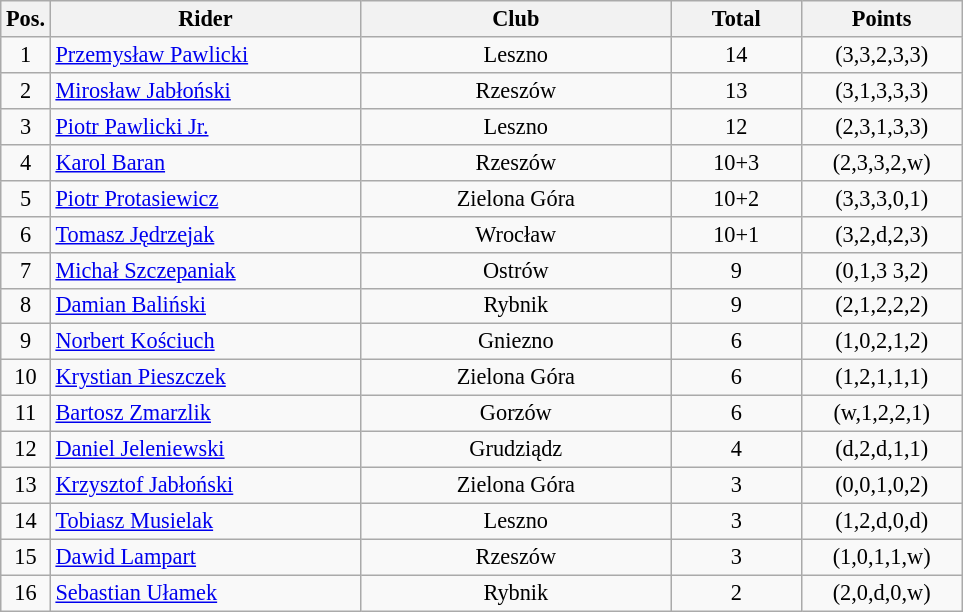<table class=wikitable style="font-size:93%;">
<tr>
<th width=25px>Pos.</th>
<th width=200px>Rider</th>
<th width=200px>Club</th>
<th width=80px>Total</th>
<th width=100px>Points</th>
</tr>
<tr align=center>
<td>1</td>
<td align=left><a href='#'>Przemysław Pawlicki</a></td>
<td>Leszno</td>
<td>14</td>
<td>(3,3,2,3,3)</td>
</tr>
<tr align=center>
<td>2</td>
<td align=left><a href='#'>Mirosław Jabłoński</a></td>
<td>Rzeszów</td>
<td>13</td>
<td>(3,1,3,3,3)</td>
</tr>
<tr align=center>
<td>3</td>
<td align=left><a href='#'>Piotr Pawlicki Jr.</a></td>
<td>Leszno</td>
<td>12</td>
<td>(2,3,1,3,3)</td>
</tr>
<tr align=center>
<td>4</td>
<td align=left><a href='#'>Karol Baran</a></td>
<td>Rzeszów</td>
<td>10+3</td>
<td>(2,3,3,2,w)</td>
</tr>
<tr align=center>
<td>5</td>
<td align=left><a href='#'>Piotr Protasiewicz</a></td>
<td>Zielona Góra</td>
<td>10+2</td>
<td>(3,3,3,0,1)</td>
</tr>
<tr align=center>
<td>6</td>
<td align=left><a href='#'>Tomasz Jędrzejak</a></td>
<td>Wrocław</td>
<td>10+1</td>
<td>(3,2,d,2,3)</td>
</tr>
<tr align=center>
<td>7</td>
<td align=left><a href='#'>Michał Szczepaniak</a></td>
<td>Ostrów</td>
<td>9</td>
<td>(0,1,3 3,2)</td>
</tr>
<tr align=center>
<td>8</td>
<td align=left><a href='#'>Damian Baliński</a></td>
<td>Rybnik</td>
<td>9</td>
<td>(2,1,2,2,2)</td>
</tr>
<tr align=center>
<td>9</td>
<td align=left><a href='#'>Norbert Kościuch</a></td>
<td>Gniezno</td>
<td>6</td>
<td>(1,0,2,1,2)</td>
</tr>
<tr align=center>
<td>10</td>
<td align=left><a href='#'>Krystian Pieszczek</a></td>
<td>Zielona Góra</td>
<td>6</td>
<td>(1,2,1,1,1)</td>
</tr>
<tr align=center>
<td>11</td>
<td align=left><a href='#'>Bartosz Zmarzlik</a></td>
<td>Gorzów</td>
<td>6</td>
<td>(w,1,2,2,1)</td>
</tr>
<tr align=center>
<td>12</td>
<td align=left><a href='#'>Daniel Jeleniewski</a></td>
<td>Grudziądz</td>
<td>4</td>
<td>(d,2,d,1,1)</td>
</tr>
<tr align=center>
<td>13</td>
<td align=left><a href='#'>Krzysztof Jabłoński</a></td>
<td>Zielona Góra</td>
<td>3</td>
<td>(0,0,1,0,2)</td>
</tr>
<tr align=center>
<td>14</td>
<td align=left><a href='#'>Tobiasz Musielak</a></td>
<td>Leszno</td>
<td>3</td>
<td>(1,2,d,0,d)</td>
</tr>
<tr align=center>
<td>15</td>
<td align=left><a href='#'>Dawid Lampart</a></td>
<td>Rzeszów</td>
<td>3</td>
<td>(1,0,1,1,w)</td>
</tr>
<tr align=center>
<td>16</td>
<td align=left><a href='#'>Sebastian Ułamek</a></td>
<td>Rybnik</td>
<td>2</td>
<td>(2,0,d,0,w)</td>
</tr>
</table>
